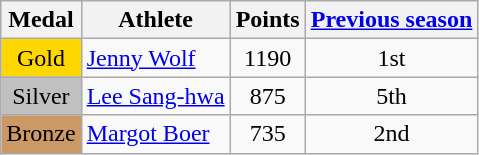<table class="wikitable">
<tr>
<th><strong>Medal</strong></th>
<th><strong>Athlete</strong></th>
<th><strong>Points</strong></th>
<th><strong><a href='#'>Previous season</a></strong></th>
</tr>
<tr align="center">
<td bgcolor="gold">Gold</td>
<td align="left"> <a href='#'>Jenny Wolf</a></td>
<td>1190</td>
<td>1st</td>
</tr>
<tr align="center">
<td bgcolor="silver">Silver</td>
<td align="left"> <a href='#'>Lee Sang-hwa</a></td>
<td>875</td>
<td>5th</td>
</tr>
<tr align="center">
<td bgcolor="CC9966">Bronze</td>
<td align="left"> <a href='#'>Margot Boer</a></td>
<td>735</td>
<td>2nd</td>
</tr>
</table>
